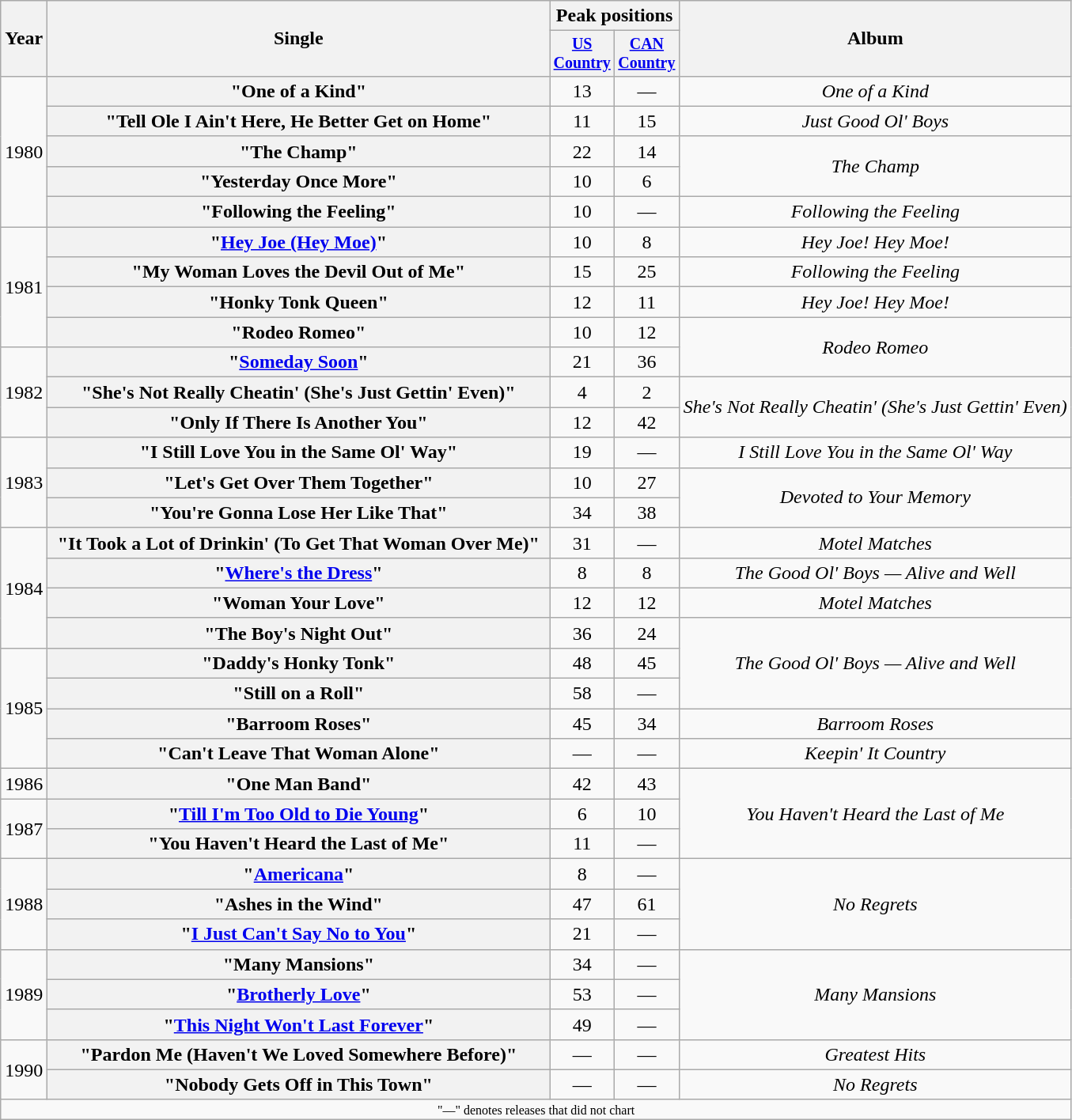<table class="wikitable plainrowheaders" style="text-align:center;">
<tr>
<th rowspan="2">Year</th>
<th rowspan="2" style="width:26em;">Single</th>
<th colspan="2">Peak positions</th>
<th rowspan="2">Album</th>
</tr>
<tr style="font-size:smaller;">
<th width="40"><a href='#'>US Country</a><br></th>
<th width="40"><a href='#'>CAN Country</a><br></th>
</tr>
<tr>
<td rowspan="5">1980</td>
<th scope="row">"One of a Kind"</th>
<td>13</td>
<td>—</td>
<td><em>One of a Kind</em></td>
</tr>
<tr>
<th scope="row">"Tell Ole I Ain't Here, He Better Get on Home"<br></th>
<td>11</td>
<td>15</td>
<td><em>Just Good Ol' Boys</em></td>
</tr>
<tr>
<th scope="row">"The Champ"</th>
<td>22</td>
<td>14</td>
<td rowspan="2"><em>The Champ</em></td>
</tr>
<tr>
<th scope="row">"Yesterday Once More"</th>
<td>10</td>
<td>6</td>
</tr>
<tr>
<th scope="row">"Following the Feeling" </th>
<td>10</td>
<td>—</td>
<td><em>Following the Feeling</em></td>
</tr>
<tr>
<td rowspan="4">1981</td>
<th scope="row">"<a href='#'>Hey Joe (Hey Moe)</a>" </th>
<td>10</td>
<td>8</td>
<td><em>Hey Joe! Hey Moe!</em></td>
</tr>
<tr>
<th scope="row">"My Woman Loves the Devil Out of Me"</th>
<td>15</td>
<td>25</td>
<td><em>Following the Feeling</em></td>
</tr>
<tr>
<th scope="row">"Honky Tonk Queen" </th>
<td>12</td>
<td>11</td>
<td><em>Hey Joe! Hey Moe!</em></td>
</tr>
<tr>
<th scope="row">"Rodeo Romeo"</th>
<td>10</td>
<td>12</td>
<td rowspan="2"><em>Rodeo Romeo</em></td>
</tr>
<tr>
<td rowspan="3">1982</td>
<th scope="row">"<a href='#'>Someday Soon</a>"</th>
<td>21</td>
<td>36</td>
</tr>
<tr>
<th scope="row">"She's Not Really Cheatin' (She's Just Gettin' Even)"</th>
<td>4</td>
<td>2</td>
<td rowspan="2"><em>She's Not Really Cheatin' (She's Just Gettin' Even)</em></td>
</tr>
<tr>
<th scope="row">"Only If There Is Another You"</th>
<td>12</td>
<td>42</td>
</tr>
<tr>
<td rowspan="3">1983</td>
<th scope="row">"I Still Love You in the Same Ol' Way"</th>
<td>19</td>
<td>—</td>
<td><em>I Still Love You in the Same Ol' Way</em></td>
</tr>
<tr>
<th scope="row">"Let's Get Over Them Together" </th>
<td>10</td>
<td>27</td>
<td rowspan="2"><em>Devoted to Your Memory</em></td>
</tr>
<tr>
<th scope="row">"You're Gonna Lose Her Like That"</th>
<td>34</td>
<td>38</td>
</tr>
<tr>
<td rowspan="4">1984</td>
<th scope="row">"It Took a Lot of Drinkin' (To Get That Woman Over Me)"</th>
<td>31</td>
<td>—</td>
<td><em>Motel Matches</em></td>
</tr>
<tr>
<th scope="row">"<a href='#'>Where's the Dress</a>" </th>
<td>8</td>
<td>8</td>
<td><em>The Good Ol' Boys — Alive and Well</em></td>
</tr>
<tr>
<th scope="row">"Woman Your Love"</th>
<td>12</td>
<td>12</td>
<td><em>Motel Matches</em></td>
</tr>
<tr>
<th scope="row">"The Boy's Night Out" </th>
<td>36</td>
<td>24</td>
<td rowspan="3"><em>The Good Ol' Boys — Alive and Well</em></td>
</tr>
<tr>
<td rowspan="4">1985</td>
<th scope="row">"Daddy's Honky Tonk" </th>
<td>48</td>
<td>45</td>
</tr>
<tr>
<th scope="row">"Still on a Roll" </th>
<td>58</td>
<td>—</td>
</tr>
<tr>
<th scope="row">"Barroom Roses"</th>
<td>45</td>
<td>34</td>
<td><em>Barroom Roses</em></td>
</tr>
<tr>
<th scope="row">"Can't Leave That Woman Alone"</th>
<td>—</td>
<td>—</td>
<td><em>Keepin' It Country</em></td>
</tr>
<tr>
<td>1986</td>
<th scope="row">"One Man Band"</th>
<td>42</td>
<td>43</td>
<td rowspan="3"><em>You Haven't Heard the Last of Me</em></td>
</tr>
<tr>
<td rowspan="2">1987</td>
<th scope="row">"<a href='#'>Till I'm Too Old to Die Young</a>"</th>
<td>6</td>
<td>10</td>
</tr>
<tr>
<th scope="row">"You Haven't Heard the Last of Me"</th>
<td>11</td>
<td>—</td>
</tr>
<tr>
<td rowspan="3">1988</td>
<th scope="row">"<a href='#'>Americana</a>"</th>
<td>8</td>
<td>—</td>
<td rowspan="3"><em>No Regrets</em></td>
</tr>
<tr>
<th scope="row">"Ashes in the Wind"</th>
<td>47</td>
<td>61</td>
</tr>
<tr>
<th scope="row">"<a href='#'>I Just Can't Say No to You</a>"</th>
<td>21</td>
<td>—</td>
</tr>
<tr>
<td rowspan="3">1989</td>
<th scope="row">"Many Mansions"</th>
<td>34</td>
<td>—</td>
<td rowspan="3"><em>Many Mansions</em></td>
</tr>
<tr>
<th scope="row">"<a href='#'>Brotherly Love</a>"</th>
<td>53</td>
<td>—</td>
</tr>
<tr>
<th scope="row">"<a href='#'>This Night Won't Last Forever</a>"</th>
<td>49</td>
<td>—</td>
</tr>
<tr>
<td rowspan="2">1990</td>
<th scope="row">"Pardon Me (Haven't We Loved Somewhere Before)"<br></th>
<td>—</td>
<td>—</td>
<td><em>Greatest Hits</em> </td>
</tr>
<tr>
<th scope="row">"Nobody Gets Off in This Town"</th>
<td>—</td>
<td>—</td>
<td><em>No Regrets</em></td>
</tr>
<tr>
<td colspan="5" style="font-size:8pt">"—" denotes releases that did not chart</td>
</tr>
</table>
